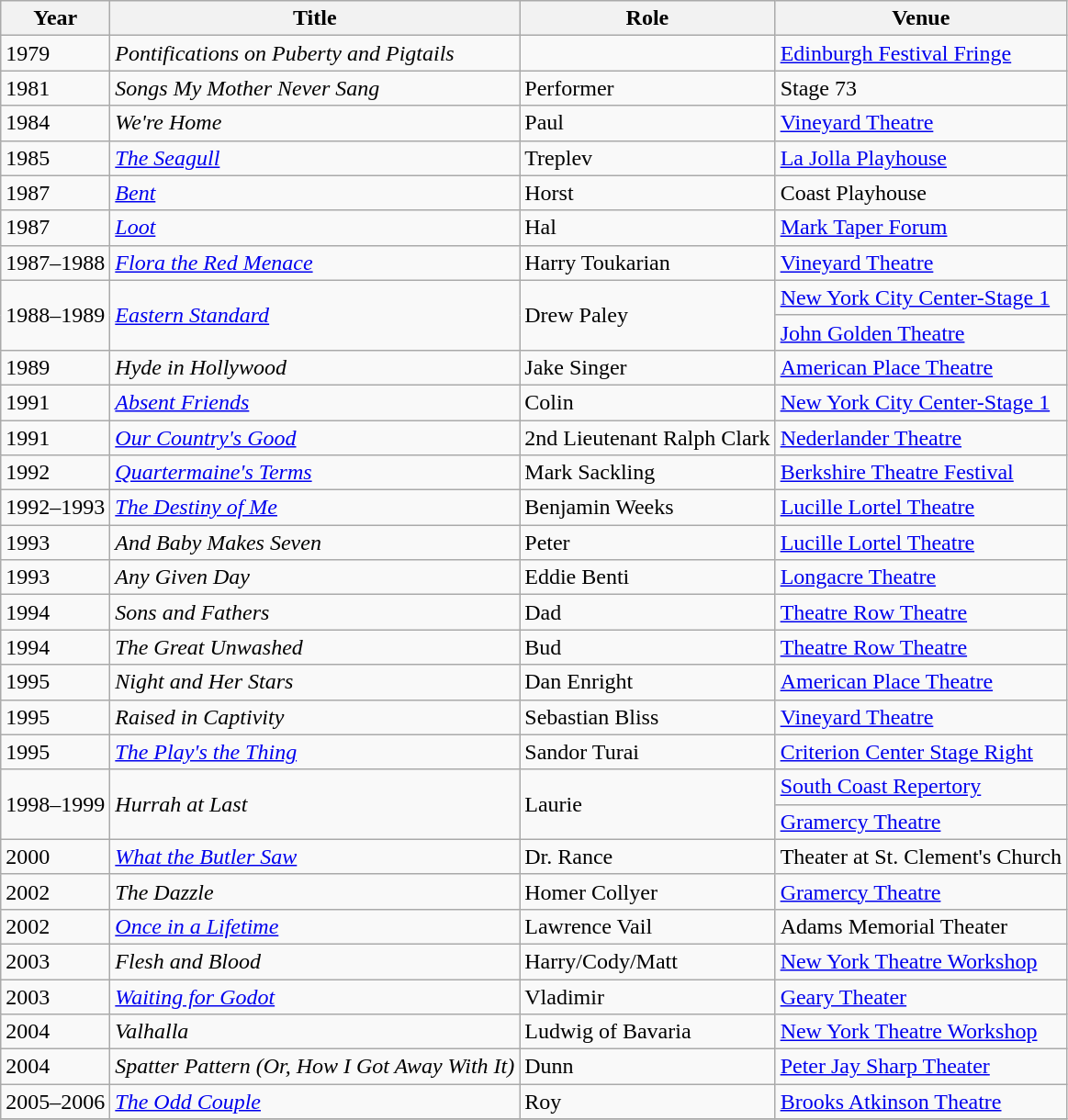<table class="wikitable">
<tr>
<th>Year</th>
<th>Title</th>
<th>Role</th>
<th>Venue</th>
</tr>
<tr>
<td>1979</td>
<td><em>Pontifications on Puberty and Pigtails</em></td>
<td></td>
<td><a href='#'>Edinburgh Festival Fringe</a></td>
</tr>
<tr>
<td>1981</td>
<td><em>Songs My Mother Never Sang</em></td>
<td>Performer</td>
<td>Stage 73</td>
</tr>
<tr>
<td>1984</td>
<td><em>We're Home</em></td>
<td>Paul</td>
<td><a href='#'>Vineyard Theatre</a></td>
</tr>
<tr>
<td>1985</td>
<td><em><a href='#'>The Seagull</a></em></td>
<td>Treplev</td>
<td><a href='#'>La Jolla Playhouse</a></td>
</tr>
<tr>
<td>1987</td>
<td><em><a href='#'>Bent</a></em></td>
<td>Horst</td>
<td>Coast Playhouse</td>
</tr>
<tr>
<td>1987</td>
<td><em><a href='#'>Loot</a></em></td>
<td>Hal</td>
<td><a href='#'>Mark Taper Forum</a></td>
</tr>
<tr>
<td>1987–1988</td>
<td><em><a href='#'>Flora the Red Menace</a></em></td>
<td>Harry Toukarian</td>
<td><a href='#'>Vineyard Theatre</a></td>
</tr>
<tr>
<td rowspan="2">1988–1989</td>
<td rowspan="2"><em><a href='#'>Eastern Standard</a></em></td>
<td rowspan="2">Drew Paley</td>
<td><a href='#'>New York City Center-Stage 1</a></td>
</tr>
<tr>
<td><a href='#'>John Golden Theatre</a></td>
</tr>
<tr>
<td>1989</td>
<td><em>Hyde in Hollywood</em></td>
<td>Jake Singer</td>
<td><a href='#'>American Place Theatre</a></td>
</tr>
<tr>
<td>1991</td>
<td><em><a href='#'>Absent Friends</a></em></td>
<td>Colin</td>
<td><a href='#'>New York City Center-Stage 1</a></td>
</tr>
<tr>
<td>1991</td>
<td><em><a href='#'>Our Country's Good</a></em></td>
<td>2nd Lieutenant Ralph Clark</td>
<td><a href='#'>Nederlander Theatre</a></td>
</tr>
<tr>
<td>1992</td>
<td><em><a href='#'>Quartermaine's Terms</a></em></td>
<td>Mark Sackling</td>
<td><a href='#'>Berkshire Theatre Festival</a></td>
</tr>
<tr>
<td>1992–1993</td>
<td><em><a href='#'>The Destiny of Me</a></em></td>
<td>Benjamin Weeks</td>
<td><a href='#'>Lucille Lortel Theatre</a></td>
</tr>
<tr>
<td>1993</td>
<td><em>And Baby Makes Seven</em></td>
<td>Peter</td>
<td><a href='#'>Lucille Lortel Theatre</a></td>
</tr>
<tr>
<td>1993</td>
<td><em>Any Given Day</em></td>
<td>Eddie Benti</td>
<td><a href='#'>Longacre Theatre</a></td>
</tr>
<tr>
<td>1994</td>
<td><em>Sons and Fathers</em></td>
<td>Dad</td>
<td><a href='#'>Theatre Row Theatre</a></td>
</tr>
<tr>
<td>1994</td>
<td><em>The Great Unwashed</em></td>
<td>Bud</td>
<td><a href='#'>Theatre Row Theatre</a></td>
</tr>
<tr>
<td>1995</td>
<td><em>Night and Her Stars</em></td>
<td>Dan Enright</td>
<td><a href='#'>American Place Theatre</a></td>
</tr>
<tr>
<td>1995</td>
<td><em>Raised in Captivity</em></td>
<td>Sebastian Bliss</td>
<td><a href='#'>Vineyard Theatre</a></td>
</tr>
<tr>
<td>1995</td>
<td><em><a href='#'>The Play's the Thing</a></em></td>
<td>Sandor Turai</td>
<td><a href='#'>Criterion Center Stage Right</a></td>
</tr>
<tr>
<td rowspan="2">1998–1999</td>
<td rowspan="2"><em>Hurrah at Last</em></td>
<td rowspan="2">Laurie</td>
<td><a href='#'>South Coast Repertory</a></td>
</tr>
<tr>
<td><a href='#'>Gramercy Theatre</a></td>
</tr>
<tr>
<td>2000</td>
<td><em><a href='#'>What the Butler Saw</a></em></td>
<td>Dr. Rance</td>
<td>Theater at St. Clement's Church</td>
</tr>
<tr>
<td>2002</td>
<td><em>The Dazzle</em></td>
<td>Homer Collyer</td>
<td><a href='#'>Gramercy Theatre</a></td>
</tr>
<tr>
<td>2002</td>
<td><em><a href='#'>Once in a Lifetime</a></em></td>
<td>Lawrence Vail</td>
<td>Adams Memorial Theater</td>
</tr>
<tr>
<td>2003</td>
<td><em>Flesh and Blood</em></td>
<td>Harry/Cody/Matt</td>
<td><a href='#'>New York Theatre Workshop</a></td>
</tr>
<tr>
<td>2003</td>
<td><em><a href='#'>Waiting for Godot</a></em></td>
<td>Vladimir</td>
<td><a href='#'>Geary Theater</a></td>
</tr>
<tr>
<td>2004</td>
<td><em>Valhalla</em></td>
<td>Ludwig of Bavaria</td>
<td><a href='#'>New York Theatre Workshop</a></td>
</tr>
<tr>
<td>2004</td>
<td><em>Spatter Pattern (Or, How I Got Away With It)</em></td>
<td>Dunn</td>
<td><a href='#'>Peter Jay Sharp Theater</a></td>
</tr>
<tr>
<td>2005–2006</td>
<td><em><a href='#'>The Odd Couple</a></em></td>
<td>Roy</td>
<td><a href='#'>Brooks Atkinson Theatre</a></td>
</tr>
<tr>
</tr>
</table>
